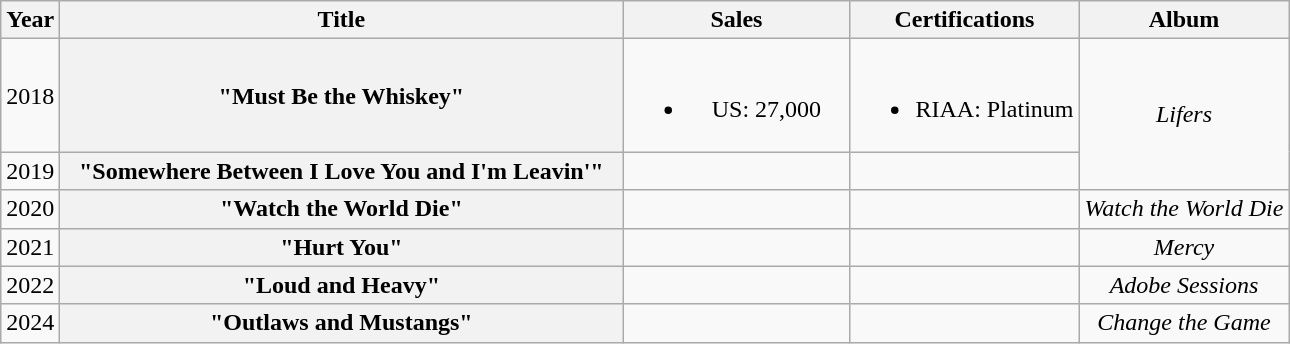<table class="wikitable plainrowheaders" style="text-align:center;">
<tr>
<th>Year</th>
<th style="width:23em;">Title</th>
<th style="width:9em;">Sales</th>
<th>Certifications</th>
<th>Album</th>
</tr>
<tr>
<td>2018</td>
<th scope="row">"Must Be the Whiskey"</th>
<td><br><ul><li>US: 27,000</li></ul></td>
<td><br><ul><li>RIAA: Platinum</li></ul></td>
<td rowspan="2"><em>Lifers</em></td>
</tr>
<tr>
<td>2019</td>
<th scope="row">"Somewhere Between I Love You and I'm Leavin'"</th>
<td></td>
</tr>
<tr>
<td>2020</td>
<th scope="row">"Watch the World Die"</th>
<td></td>
<td></td>
<td><em>Watch the World Die</em></td>
</tr>
<tr>
<td>2021</td>
<th scope="row">"Hurt You"</th>
<td></td>
<td></td>
<td><em>Mercy</em></td>
</tr>
<tr>
<td>2022</td>
<th scope="row">"Loud and Heavy"</th>
<td></td>
<td></td>
<td><em>Adobe Sessions</em></td>
</tr>
<tr>
<td>2024</td>
<th scope="row">"Outlaws and Mustangs"</th>
<td></td>
<td></td>
<td><em>Change the Game</em></td>
</tr>
</table>
